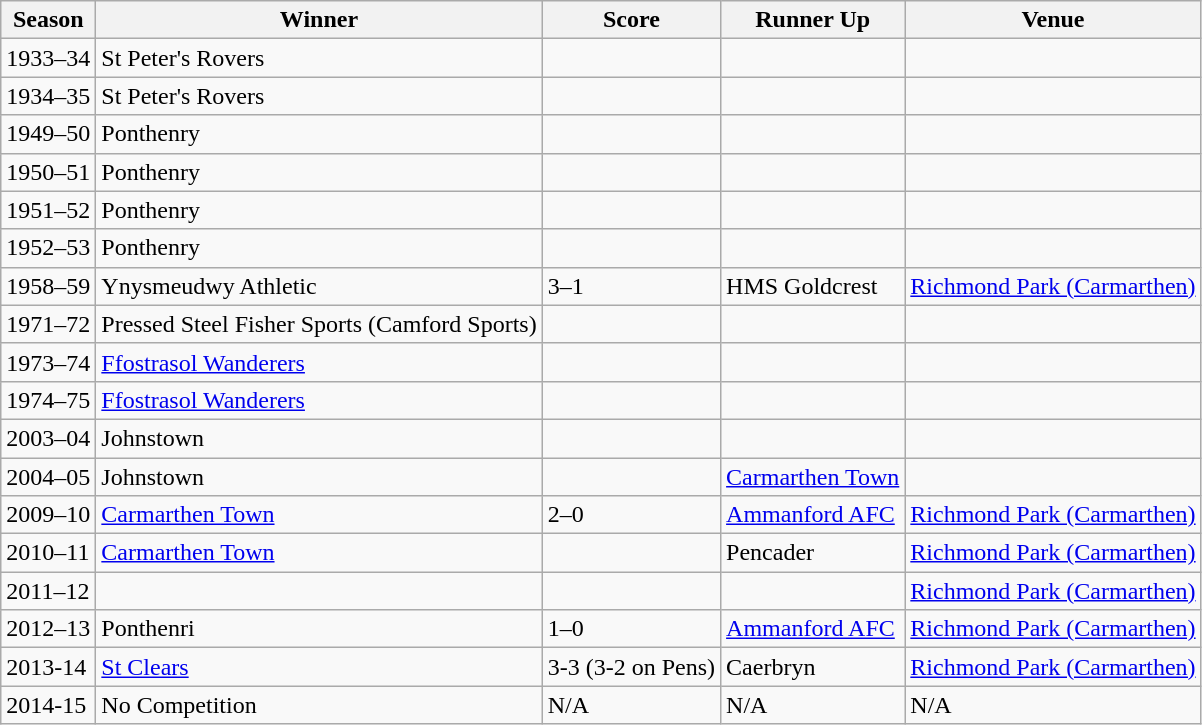<table class="wikitable sortable">
<tr>
<th>Season</th>
<th>Winner</th>
<th>Score</th>
<th>Runner Up</th>
<th>Venue</th>
</tr>
<tr>
<td>1933–34</td>
<td>St Peter's Rovers</td>
<td></td>
<td></td>
<td></td>
</tr>
<tr>
<td>1934–35</td>
<td>St Peter's Rovers</td>
<td></td>
<td></td>
<td></td>
</tr>
<tr>
<td>1949–50</td>
<td>Ponthenry</td>
<td></td>
<td></td>
<td></td>
</tr>
<tr>
<td>1950–51</td>
<td>Ponthenry</td>
<td></td>
<td></td>
<td></td>
</tr>
<tr>
<td>1951–52</td>
<td>Ponthenry</td>
<td></td>
<td></td>
<td></td>
</tr>
<tr>
<td>1952–53</td>
<td>Ponthenry</td>
<td></td>
<td></td>
<td></td>
</tr>
<tr>
<td>1958–59</td>
<td>Ynysmeudwy Athletic</td>
<td>3–1</td>
<td>HMS Goldcrest</td>
<td><a href='#'>Richmond Park (Carmarthen)</a></td>
</tr>
<tr>
<td>1971–72</td>
<td>Pressed Steel Fisher Sports (Camford Sports)</td>
<td></td>
<td></td>
<td></td>
</tr>
<tr>
<td>1973–74</td>
<td><a href='#'>Ffostrasol Wanderers</a></td>
<td></td>
<td></td>
<td></td>
</tr>
<tr>
<td>1974–75</td>
<td><a href='#'>Ffostrasol Wanderers</a></td>
<td></td>
<td></td>
<td></td>
</tr>
<tr>
<td>2003–04</td>
<td>Johnstown</td>
<td></td>
<td></td>
<td></td>
</tr>
<tr>
<td>2004–05</td>
<td>Johnstown</td>
<td></td>
<td><a href='#'>Carmarthen Town</a></td>
<td></td>
</tr>
<tr>
<td>2009–10</td>
<td><a href='#'>Carmarthen Town</a></td>
<td>2–0</td>
<td><a href='#'>Ammanford AFC</a></td>
<td><a href='#'>Richmond Park (Carmarthen)</a></td>
</tr>
<tr>
<td>2010–11</td>
<td><a href='#'>Carmarthen Town</a></td>
<td></td>
<td>Pencader</td>
<td><a href='#'>Richmond Park (Carmarthen)</a></td>
</tr>
<tr>
<td>2011–12</td>
<td></td>
<td></td>
<td></td>
<td><a href='#'>Richmond Park (Carmarthen)</a></td>
</tr>
<tr>
<td>2012–13</td>
<td>Ponthenri</td>
<td>1–0</td>
<td><a href='#'>Ammanford AFC</a></td>
<td><a href='#'>Richmond Park (Carmarthen)</a></td>
</tr>
<tr>
<td>2013-14</td>
<td><a href='#'>St Clears</a></td>
<td>3-3 (3-2 on Pens)</td>
<td>Caerbryn</td>
<td><a href='#'>Richmond Park (Carmarthen)</a></td>
</tr>
<tr>
<td>2014-15</td>
<td>No Competition</td>
<td>N/A</td>
<td>N/A</td>
<td>N/A</td>
</tr>
</table>
